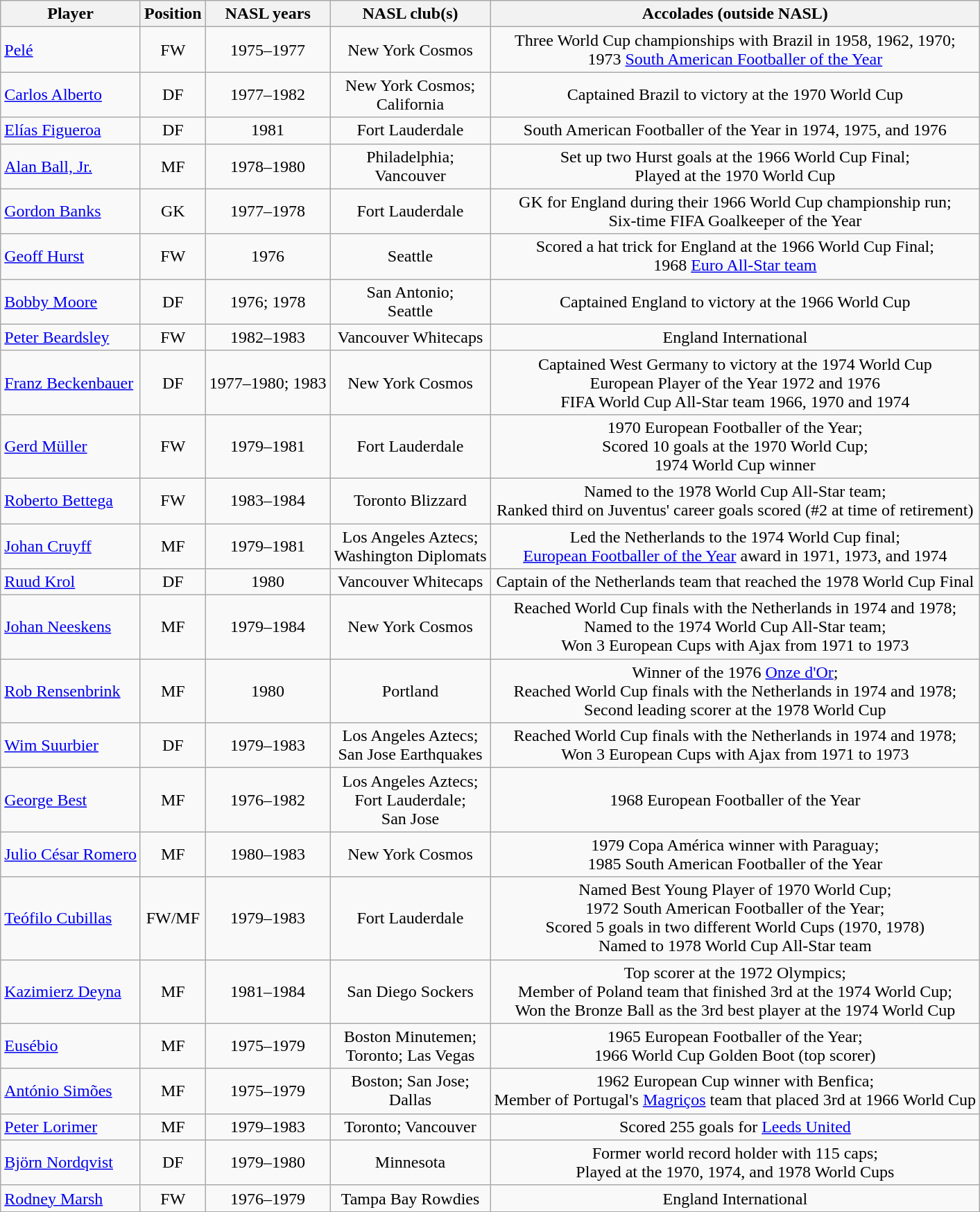<table class="wikitable" style="text-align: center;">
<tr>
<th>Player</th>
<th>Position</th>
<th>NASL years</th>
<th>NASL club(s)</th>
<th>Accolades (outside NASL)</th>
</tr>
<tr>
<td style="text-align:left;"> <a href='#'>Pelé</a></td>
<td>FW</td>
<td>1975–1977</td>
<td>New York Cosmos</td>
<td>Three World Cup championships with Brazil in 1958, 1962, 1970;<br>1973 <a href='#'>South American Footballer of the Year</a></td>
</tr>
<tr>
<td style="text-align:left;"> <a href='#'>Carlos Alberto</a></td>
<td>DF</td>
<td>1977–1982</td>
<td>New York Cosmos;<br>California</td>
<td>Captained Brazil to victory at the 1970 World Cup</td>
</tr>
<tr>
<td style="text-align:left;"> <a href='#'>Elías Figueroa</a></td>
<td>DF</td>
<td>1981</td>
<td>Fort Lauderdale</td>
<td>South American Footballer of the Year in 1974, 1975, and 1976</td>
</tr>
<tr>
<td style="text-align:left;"> <a href='#'>Alan Ball, Jr.</a></td>
<td>MF</td>
<td>1978–1980</td>
<td>Philadelphia;<br>Vancouver</td>
<td>Set up two Hurst goals at the 1966 World Cup Final;<br>Played at the 1970 World Cup</td>
</tr>
<tr>
<td style="text-align:left;"> <a href='#'>Gordon Banks</a></td>
<td>GK</td>
<td>1977–1978</td>
<td>Fort Lauderdale</td>
<td>GK for England during their 1966 World Cup championship run;<br>Six-time FIFA Goalkeeper of the Year</td>
</tr>
<tr>
<td style="text-align:left;"> <a href='#'>Geoff Hurst</a></td>
<td>FW</td>
<td>1976</td>
<td>Seattle</td>
<td>Scored a hat trick for England at the 1966 World Cup Final; <br>1968 <a href='#'>Euro All-Star team</a></td>
</tr>
<tr>
<td style="text-align:left;"> <a href='#'>Bobby Moore</a></td>
<td>DF</td>
<td>1976; 1978</td>
<td>San Antonio;<br>Seattle</td>
<td>Captained England to victory at the 1966 World Cup</td>
</tr>
<tr>
<td style="text-align:left;"> <a href='#'>Peter Beardsley</a></td>
<td>FW</td>
<td>1982–1983</td>
<td>Vancouver Whitecaps</td>
<td>England International</td>
</tr>
<tr>
<td style="text-align:left;"> <a href='#'>Franz Beckenbauer</a></td>
<td>DF</td>
<td>1977–1980; 1983</td>
<td>New York Cosmos</td>
<td>Captained West Germany to victory at the 1974 World Cup<br>European Player of the Year 1972 and 1976<br>FIFA World Cup All-Star team 1966, 1970 and 1974</td>
</tr>
<tr>
<td style="text-align:left;"> <a href='#'>Gerd Müller</a></td>
<td>FW</td>
<td>1979–1981</td>
<td>Fort Lauderdale</td>
<td>1970 European Footballer of the Year;<br>Scored 10 goals at the 1970 World Cup;<br>1974 World Cup winner</td>
</tr>
<tr>
<td style="text-align:left;"> <a href='#'>Roberto Bettega</a></td>
<td>FW</td>
<td>1983–1984</td>
<td>Toronto Blizzard</td>
<td>Named to the 1978 World Cup All-Star team;<br>Ranked third on Juventus' career goals scored (#2 at time of retirement)</td>
</tr>
<tr>
<td style="text-align:left;"> <a href='#'>Johan Cruyff</a></td>
<td>MF</td>
<td>1979–1981</td>
<td>Los Angeles Aztecs;<br>Washington Diplomats</td>
<td>Led the Netherlands to the 1974 World Cup final;<br><a href='#'>European Footballer of the Year</a> award in 1971, 1973, and 1974</td>
</tr>
<tr>
<td style="text-align:left;"> <a href='#'>Ruud Krol</a></td>
<td>DF</td>
<td>1980</td>
<td>Vancouver Whitecaps</td>
<td>Captain of the Netherlands team that reached the 1978 World Cup Final</td>
</tr>
<tr>
<td style="text-align:left;"> <a href='#'>Johan Neeskens</a></td>
<td>MF</td>
<td>1979–1984</td>
<td>New York Cosmos</td>
<td>Reached World Cup finals with the Netherlands in 1974 and 1978;<br>Named to the 1974 World Cup All-Star team;<br>Won 3 European Cups with Ajax from 1971 to 1973</td>
</tr>
<tr>
<td style="text-align:left;"> <a href='#'>Rob Rensenbrink</a></td>
<td>MF</td>
<td>1980</td>
<td>Portland</td>
<td>Winner of the 1976 <a href='#'>Onze d'Or</a>;<br>Reached World Cup finals with the Netherlands in 1974 and 1978;<br>Second leading scorer at the 1978 World Cup</td>
</tr>
<tr>
<td style="text-align:left;"> <a href='#'>Wim Suurbier</a></td>
<td>DF</td>
<td>1979–1983</td>
<td>Los Angeles Aztecs;<br>San Jose Earthquakes</td>
<td>Reached World Cup finals with the Netherlands in 1974 and 1978;<br>Won 3 European Cups with Ajax from 1971 to 1973</td>
</tr>
<tr>
<td style="text-align:left;"> <a href='#'>George Best</a></td>
<td>MF</td>
<td>1976–1982</td>
<td>Los Angeles Aztecs;<br>Fort Lauderdale;<br>San Jose</td>
<td>1968 European Footballer of the Year</td>
</tr>
<tr>
<td style="text-align:left;"> <a href='#'>Julio César Romero</a></td>
<td>MF</td>
<td>1980–1983</td>
<td>New York Cosmos</td>
<td>1979 Copa América winner with Paraguay;<br>1985 South American Footballer of the Year</td>
</tr>
<tr>
<td style="text-align:left;"> <a href='#'>Teófilo Cubillas</a></td>
<td>FW/MF</td>
<td>1979–1983</td>
<td>Fort Lauderdale</td>
<td>Named Best Young Player of 1970 World Cup;<br>1972 South American Footballer of the Year; <br>Scored 5 goals in two different World Cups (1970, 1978)<br> Named to 1978 World Cup All-Star team</td>
</tr>
<tr>
<td style="text-align:left;"> <a href='#'>Kazimierz Deyna</a></td>
<td>MF</td>
<td>1981–1984</td>
<td>San Diego Sockers</td>
<td>Top scorer at the 1972 Olympics;<br>Member of Poland team that finished 3rd at the 1974 World Cup;<br>Won the Bronze Ball as the 3rd best player at the 1974 World Cup</td>
</tr>
<tr>
<td style="text-align:left;"> <a href='#'>Eusébio</a></td>
<td>MF</td>
<td>1975–1979</td>
<td>Boston Minutemen;<br>Toronto; Las Vegas</td>
<td>1965 European Footballer of the Year;<br>1966 World Cup Golden Boot (top scorer)</td>
</tr>
<tr>
<td style="text-align:left;"> <a href='#'>António Simões</a></td>
<td>MF</td>
<td>1975–1979</td>
<td>Boston; San Jose;<br>Dallas</td>
<td>1962 European Cup winner with Benfica;<br>Member of Portugal's <a href='#'>Magriços</a> team that placed 3rd at 1966 World Cup</td>
</tr>
<tr>
<td style="text-align:left;"> <a href='#'>Peter Lorimer</a></td>
<td>MF</td>
<td>1979–1983</td>
<td>Toronto; Vancouver</td>
<td>Scored 255 goals for <a href='#'>Leeds United</a></td>
</tr>
<tr>
<td style="text-align:left;"> <a href='#'>Björn Nordqvist</a></td>
<td>DF</td>
<td>1979–1980</td>
<td>Minnesota</td>
<td>Former world record holder with 115 caps;<br>Played at the 1970, 1974, and 1978 World Cups</td>
</tr>
<tr>
<td style="text-align:left;"> <a href='#'>Rodney Marsh</a></td>
<td>FW</td>
<td>1976–1979</td>
<td>Tampa Bay Rowdies</td>
<td>England International</td>
</tr>
</table>
